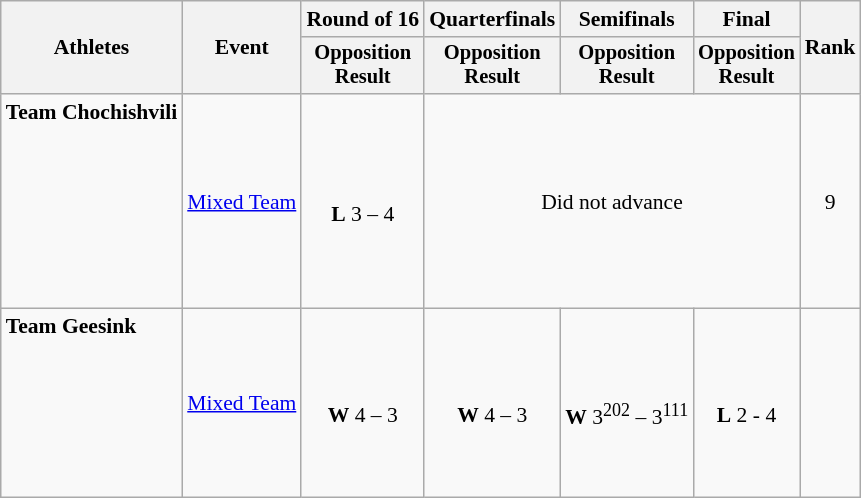<table class="wikitable" style="font-size:90%">
<tr>
<th rowspan="2">Athletes</th>
<th rowspan="2">Event</th>
<th>Round of 16</th>
<th>Quarterfinals</th>
<th>Semifinals</th>
<th>Final</th>
<th rowspan=2>Rank</th>
</tr>
<tr style="font-size:95%">
<th>Opposition<br>Result</th>
<th>Opposition<br>Result</th>
<th>Opposition<br>Result</th>
<th>Opposition<br>Result</th>
</tr>
<tr align=center>
<td align=left><strong>Team Chochishvili</strong><br><br><br><br><br><br><br><br></td>
<td align=left><a href='#'>Mixed Team</a></td>
<td><br><strong>L</strong> 3 – 4</td>
<td colspan=3>Did not advance</td>
<td>9</td>
</tr>
<tr align=center>
<td align=left><strong>Team Geesink</strong><br><br><br><br><br><br><br></td>
<td align=left><a href='#'>Mixed Team</a></td>
<td><br><strong>W</strong> 4 – 3</td>
<td><br><strong>W</strong> 4 – 3</td>
<td><br><strong>W</strong> 3<sup>202</sup> – 3<sup>111</sup></td>
<td><br><strong>L</strong> 2 - 4</td>
<td></td>
</tr>
</table>
